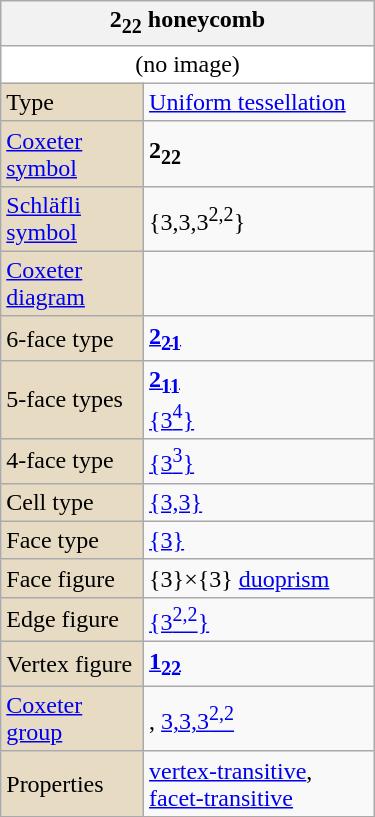<table class="wikitable" align="right" style="margin-left:10px" width="250">
<tr>
<th bgcolor=#e7dcc3 colspan=2><strong>2<sub>22</sub></strong> honeycomb</th>
</tr>
<tr>
<td bgcolor=#ffffff align=center colspan=2>(no image)</td>
</tr>
<tr>
<td bgcolor=#e7dcc3>Type</td>
<td><a href='#'>Uniform tessellation</a></td>
</tr>
<tr>
<td bgcolor=#e7dcc3><a href='#'>Coxeter symbol</a></td>
<td><strong>2<sub>22</sub></strong></td>
</tr>
<tr>
<td bgcolor=#e7dcc3><a href='#'>Schläfli symbol</a></td>
<td>{3,3,3<sup>2,2</sup>}</td>
</tr>
<tr>
<td bgcolor=#e7dcc3><a href='#'>Coxeter diagram</a></td>
<td></td>
</tr>
<tr>
<td bgcolor=#e7dcc3>6-face type</td>
<td><strong><a href='#'>2<sub>21</sub></a></strong> </td>
</tr>
<tr>
<td bgcolor=#e7dcc3>5-face types</td>
<td><strong><a href='#'>2<sub>11</sub></a></strong><br><a href='#'>{3<sup>4</sup>}</a></td>
</tr>
<tr>
<td bgcolor=#e7dcc3>4-face type</td>
<td><a href='#'>{3<sup>3</sup>}</a></td>
</tr>
<tr>
<td bgcolor=#e7dcc3>Cell type</td>
<td><a href='#'>{3,3}</a></td>
</tr>
<tr>
<td bgcolor=#e7dcc3>Face type</td>
<td><a href='#'>{3}</a></td>
</tr>
<tr>
<td bgcolor=#e7dcc3>Face figure</td>
<td>{3}×{3} <a href='#'>duoprism</a></td>
</tr>
<tr>
<td bgcolor=#e7dcc3>Edge figure</td>
<td><a href='#'>{3<sup>2,2</sup>}</a> </td>
</tr>
<tr>
<td bgcolor=#e7dcc3>Vertex figure</td>
<td><strong><a href='#'>1<sub>22</sub></a></strong> </td>
</tr>
<tr>
<td bgcolor=#e7dcc3><a href='#'>Coxeter group</a></td>
<td>, <a href='#'>3,3,3<sup>2,2</sup></a></td>
</tr>
<tr>
<td bgcolor=#e7dcc3>Properties</td>
<td><a href='#'>vertex-transitive</a>, <a href='#'>facet-transitive</a></td>
</tr>
</table>
